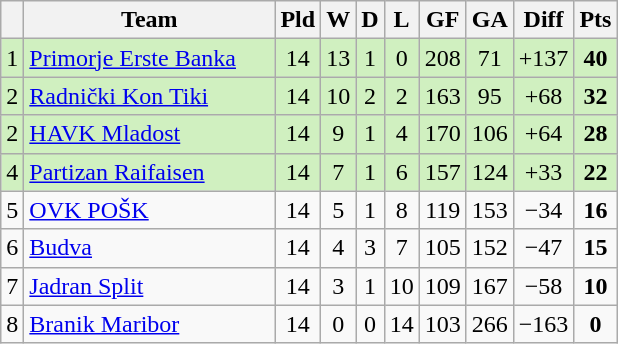<table class="wikitable sortable" style="text-align:center">
<tr>
<th></th>
<th width="160">Team</th>
<th>Pld</th>
<th>W</th>
<th>D</th>
<th>L</th>
<th>GF</th>
<th>GA</th>
<th>Diff</th>
<th>Pts</th>
</tr>
<tr style="background: #D0F0C0;">
<td>1</td>
<td align=left> <a href='#'>Primorje Erste Banka</a></td>
<td>14</td>
<td>13</td>
<td>1</td>
<td>0</td>
<td>208</td>
<td>71</td>
<td>+137</td>
<td><strong>40</strong></td>
</tr>
<tr style="background: #D0F0C0;">
<td>2</td>
<td align=left> <a href='#'>Radnički Kon Tiki</a></td>
<td>14</td>
<td>10</td>
<td>2</td>
<td>2</td>
<td>163</td>
<td>95</td>
<td>+68</td>
<td><strong>32</strong></td>
</tr>
<tr style="background: #D0F0C0;">
<td>2</td>
<td align=left> <a href='#'>HAVK Mladost</a></td>
<td>14</td>
<td>9</td>
<td>1</td>
<td>4</td>
<td>170</td>
<td>106</td>
<td>+64</td>
<td><strong>28</strong></td>
</tr>
<tr style="background: #D0F0C0;">
<td>4</td>
<td align=left> <a href='#'>Partizan Raifaisen</a></td>
<td>14</td>
<td>7</td>
<td>1</td>
<td>6</td>
<td>157</td>
<td>124</td>
<td>+33</td>
<td><strong>22</strong></td>
</tr>
<tr>
<td>5</td>
<td align=left> <a href='#'>OVK POŠK</a></td>
<td>14</td>
<td>5</td>
<td>1</td>
<td>8</td>
<td>119</td>
<td>153</td>
<td>−34</td>
<td><strong>16</strong></td>
</tr>
<tr>
<td>6</td>
<td align=left> <a href='#'>Budva</a></td>
<td>14</td>
<td>4</td>
<td>3</td>
<td>7</td>
<td>105</td>
<td>152</td>
<td>−47</td>
<td><strong>15</strong></td>
</tr>
<tr>
<td>7</td>
<td align=left> <a href='#'>Jadran Split</a></td>
<td>14</td>
<td>3</td>
<td>1</td>
<td>10</td>
<td>109</td>
<td>167</td>
<td>−58</td>
<td><strong>10</strong></td>
</tr>
<tr>
<td>8</td>
<td align=left> <a href='#'>Branik Maribor</a></td>
<td>14</td>
<td>0</td>
<td>0</td>
<td>14</td>
<td>103</td>
<td>266</td>
<td>−163</td>
<td><strong>0</strong></td>
</tr>
</table>
